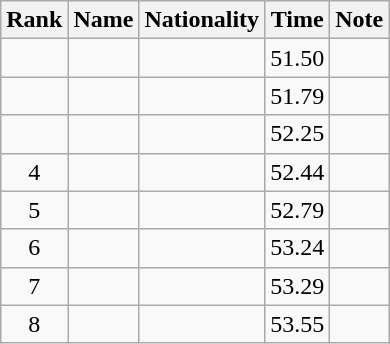<table class="wikitable sortable" style="text-align:center">
<tr>
<th>Rank</th>
<th>Name</th>
<th>Nationality</th>
<th>Time</th>
<th>Note</th>
</tr>
<tr>
<td></td>
<td align=left></td>
<td align=left></td>
<td>51.50</td>
<td></td>
</tr>
<tr>
<td></td>
<td align=left></td>
<td align=left></td>
<td>51.79</td>
<td></td>
</tr>
<tr>
<td></td>
<td align=left></td>
<td align=left></td>
<td>52.25</td>
<td></td>
</tr>
<tr>
<td>4</td>
<td align=left></td>
<td align=left></td>
<td>52.44</td>
<td></td>
</tr>
<tr>
<td>5</td>
<td align=left></td>
<td align=left></td>
<td>52.79</td>
<td></td>
</tr>
<tr>
<td>6</td>
<td align=left></td>
<td align=left></td>
<td>53.24</td>
<td></td>
</tr>
<tr>
<td>7</td>
<td align=left></td>
<td align=left></td>
<td>53.29</td>
<td></td>
</tr>
<tr>
<td>8</td>
<td align=left></td>
<td align=left></td>
<td>53.55</td>
<td></td>
</tr>
</table>
